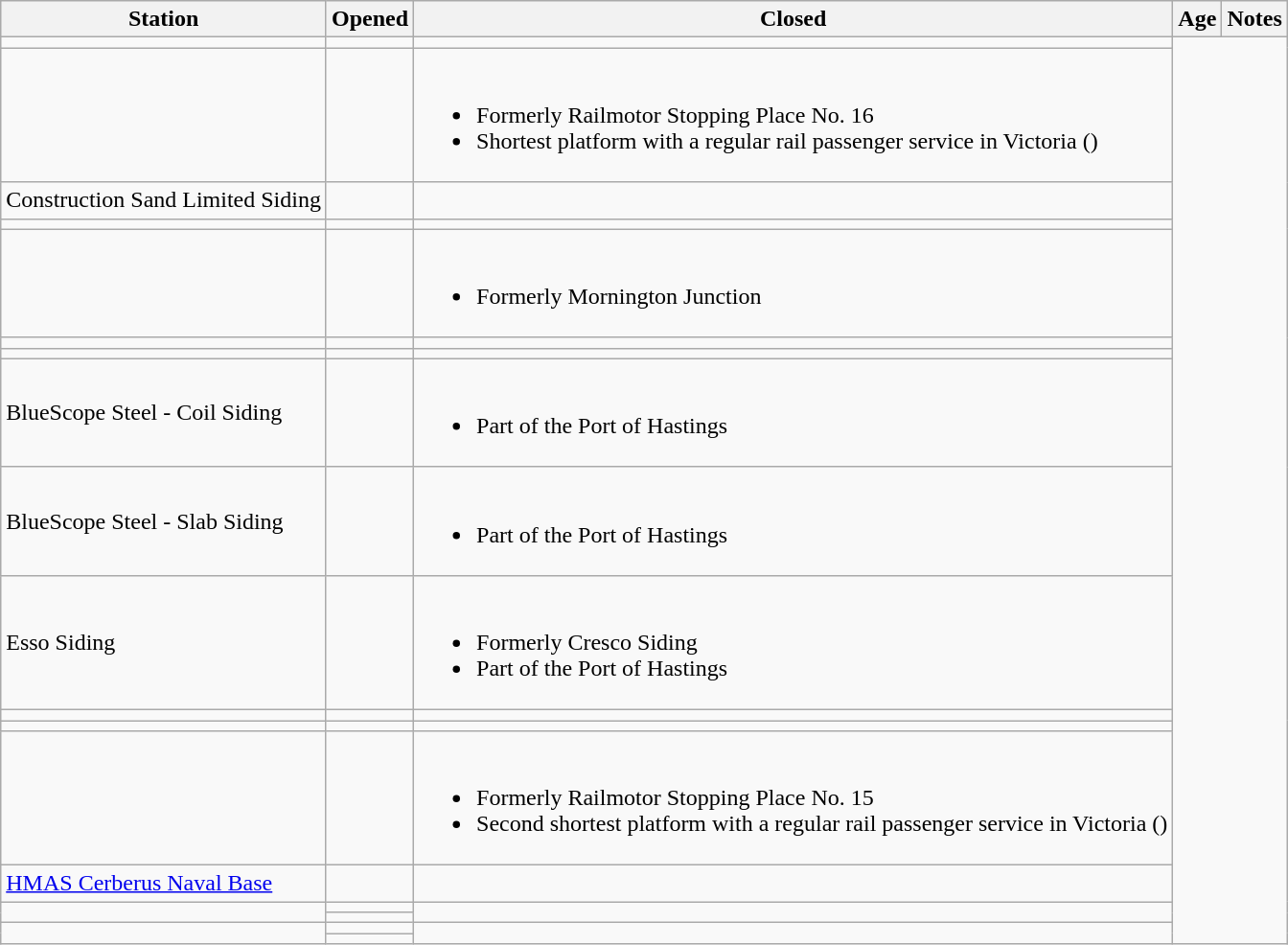<table class="wikitable sortable mw-collapsible mw-collapsed">
<tr>
<th>Station</th>
<th>Opened</th>
<th>Closed</th>
<th>Age</th>
<th scope=col class=unsortable>Notes</th>
</tr>
<tr>
<td></td>
<td></td>
<td></td>
</tr>
<tr>
<td></td>
<td></td>
<td><br><ul><li>Formerly Railmotor Stopping Place No. 16</li><li>Shortest platform with a regular rail passenger service in Victoria ()</li></ul></td>
</tr>
<tr>
<td>Construction Sand Limited Siding</td>
<td></td>
<td></td>
</tr>
<tr>
<td></td>
<td></td>
<td></td>
</tr>
<tr>
<td></td>
<td></td>
<td><br><ul><li>Formerly Mornington Junction</li></ul></td>
</tr>
<tr>
<td></td>
<td></td>
<td></td>
</tr>
<tr>
<td></td>
<td></td>
<td></td>
</tr>
<tr>
<td>BlueScope Steel - Coil Siding</td>
<td></td>
<td><br><ul><li>Part of the Port of Hastings</li></ul></td>
</tr>
<tr>
<td>BlueScope Steel - Slab Siding</td>
<td></td>
<td><br><ul><li>Part of the Port of Hastings</li></ul></td>
</tr>
<tr>
<td>Esso Siding</td>
<td></td>
<td><br><ul><li>Formerly Cresco Siding</li><li>Part of the Port of Hastings</li></ul></td>
</tr>
<tr>
<td></td>
<td></td>
<td></td>
</tr>
<tr>
<td></td>
<td></td>
<td></td>
</tr>
<tr>
<td></td>
<td></td>
<td><br><ul><li>Formerly Railmotor Stopping Place No. 15</li><li>Second shortest platform with a regular rail passenger service in Victoria ()</li></ul></td>
</tr>
<tr>
<td><a href='#'>HMAS Cerberus Naval Base</a></td>
<td></td>
<td></td>
</tr>
<tr>
<td rowspan="2"></td>
<td></td>
<td rowspan="2"></td>
</tr>
<tr>
<td></td>
</tr>
<tr>
<td rowspan="2"></td>
<td></td>
<td rowspan="2"></td>
</tr>
<tr>
<td></td>
</tr>
</table>
